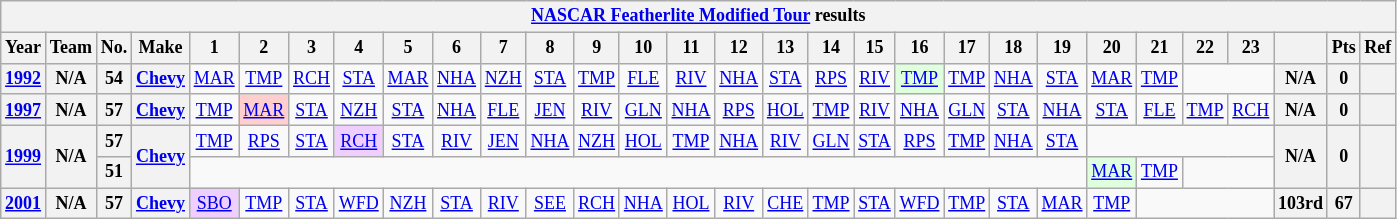<table class="wikitable" style="text-align:center; font-size:75%">
<tr>
<th colspan=38><a href='#'>NASCAR Featherlite Modified Tour</a> results</th>
</tr>
<tr>
<th>Year</th>
<th>Team</th>
<th>No.</th>
<th>Make</th>
<th>1</th>
<th>2</th>
<th>3</th>
<th>4</th>
<th>5</th>
<th>6</th>
<th>7</th>
<th>8</th>
<th>9</th>
<th>10</th>
<th>11</th>
<th>12</th>
<th>13</th>
<th>14</th>
<th>15</th>
<th>16</th>
<th>17</th>
<th>18</th>
<th>19</th>
<th>20</th>
<th>21</th>
<th>22</th>
<th>23</th>
<th></th>
<th>Pts</th>
<th>Ref</th>
</tr>
<tr>
<th><a href='#'>1992</a></th>
<th>N/A</th>
<th>54</th>
<th><a href='#'>Chevy</a></th>
<td><a href='#'>MAR</a></td>
<td><a href='#'>TMP</a></td>
<td><a href='#'>RCH</a></td>
<td><a href='#'>STA</a></td>
<td><a href='#'>MAR</a></td>
<td><a href='#'>NHA</a></td>
<td><a href='#'>NZH</a></td>
<td><a href='#'>STA</a></td>
<td><a href='#'>TMP</a></td>
<td><a href='#'>FLE</a></td>
<td><a href='#'>RIV</a></td>
<td><a href='#'>NHA</a></td>
<td><a href='#'>STA</a></td>
<td><a href='#'>RPS</a></td>
<td><a href='#'>RIV</a></td>
<td style="background:#DFFFDF;"><a href='#'>TMP</a><br></td>
<td><a href='#'>TMP</a></td>
<td><a href='#'>NHA</a></td>
<td><a href='#'>STA</a></td>
<td><a href='#'>MAR</a></td>
<td><a href='#'>TMP</a></td>
<td colspan=2></td>
<th>N/A</th>
<th>0</th>
<th></th>
</tr>
<tr>
<th><a href='#'>1997</a></th>
<th>N/A</th>
<th>57</th>
<th><a href='#'>Chevy</a></th>
<td><a href='#'>TMP</a></td>
<td style="background:#FFCFCF;"><a href='#'>MAR</a><br></td>
<td><a href='#'>STA</a></td>
<td><a href='#'>NZH</a></td>
<td><a href='#'>STA</a></td>
<td><a href='#'>NHA</a></td>
<td><a href='#'>FLE</a></td>
<td><a href='#'>JEN</a></td>
<td><a href='#'>RIV</a></td>
<td><a href='#'>GLN</a></td>
<td><a href='#'>NHA</a></td>
<td><a href='#'>RPS</a></td>
<td><a href='#'>HOL</a></td>
<td><a href='#'>TMP</a></td>
<td><a href='#'>RIV</a></td>
<td><a href='#'>NHA</a></td>
<td><a href='#'>GLN</a></td>
<td><a href='#'>STA</a></td>
<td><a href='#'>NHA</a></td>
<td><a href='#'>STA</a></td>
<td><a href='#'>FLE</a></td>
<td><a href='#'>TMP</a></td>
<td><a href='#'>RCH</a></td>
<th>N/A</th>
<th>0</th>
<th></th>
</tr>
<tr>
<th rowspan=2><a href='#'>1999</a></th>
<th rowspan=2>N/A</th>
<th>57</th>
<th rowspan=2><a href='#'>Chevy</a></th>
<td><a href='#'>TMP</a></td>
<td><a href='#'>RPS</a></td>
<td><a href='#'>STA</a></td>
<td style="background:#EFCFFF;"><a href='#'>RCH</a><br></td>
<td><a href='#'>STA</a></td>
<td><a href='#'>RIV</a></td>
<td><a href='#'>JEN</a></td>
<td><a href='#'>NHA</a></td>
<td><a href='#'>NZH</a></td>
<td><a href='#'>HOL</a></td>
<td><a href='#'>TMP</a></td>
<td><a href='#'>NHA</a></td>
<td><a href='#'>RIV</a></td>
<td><a href='#'>GLN</a></td>
<td><a href='#'>STA</a></td>
<td><a href='#'>RPS</a></td>
<td><a href='#'>TMP</a></td>
<td><a href='#'>NHA</a></td>
<td><a href='#'>STA</a></td>
<td colspan=4></td>
<th rowspan=2>N/A</th>
<th rowspan=2>0</th>
<th rowspan=2></th>
</tr>
<tr>
<th>51</th>
<td colspan=19></td>
<td style="background:#DFFFDF;"><a href='#'>MAR</a><br></td>
<td><a href='#'>TMP</a></td>
<td colspan=2></td>
</tr>
<tr>
<th><a href='#'>2001</a></th>
<th>N/A</th>
<th>57</th>
<th><a href='#'>Chevy</a></th>
<td style="background:#EFCFFF;"><a href='#'>SBO</a><br></td>
<td><a href='#'>TMP</a></td>
<td><a href='#'>STA</a></td>
<td><a href='#'>WFD</a></td>
<td><a href='#'>NZH</a></td>
<td><a href='#'>STA</a></td>
<td><a href='#'>RIV</a></td>
<td><a href='#'>SEE</a></td>
<td><a href='#'>RCH</a></td>
<td><a href='#'>NHA</a></td>
<td><a href='#'>HOL</a></td>
<td><a href='#'>RIV</a></td>
<td><a href='#'>CHE</a></td>
<td><a href='#'>TMP</a></td>
<td><a href='#'>STA</a></td>
<td><a href='#'>WFD</a></td>
<td><a href='#'>TMP</a></td>
<td><a href='#'>STA</a></td>
<td><a href='#'>MAR</a></td>
<td><a href='#'>TMP</a></td>
<td colspan=3></td>
<th>103rd</th>
<th>67</th>
<th></th>
</tr>
</table>
